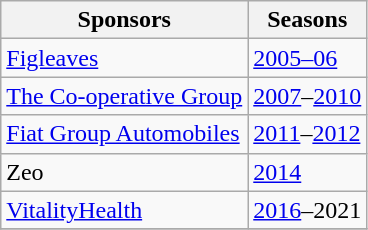<table class="wikitable collapsible">
<tr>
<th>Sponsors</th>
<th>Seasons</th>
</tr>
<tr>
<td><a href='#'>Figleaves</a></td>
<td><a href='#'>2005–06</a></td>
</tr>
<tr>
<td><a href='#'>The Co-operative Group</a></td>
<td><a href='#'>2007</a>–<a href='#'>2010</a></td>
</tr>
<tr>
<td><a href='#'>Fiat Group Automobiles</a></td>
<td><a href='#'>2011</a>–<a href='#'>2012</a></td>
</tr>
<tr>
<td>Zeo </td>
<td><a href='#'>2014</a></td>
</tr>
<tr>
<td><a href='#'>VitalityHealth</a></td>
<td><a href='#'>2016</a>–2021</td>
</tr>
<tr>
</tr>
</table>
